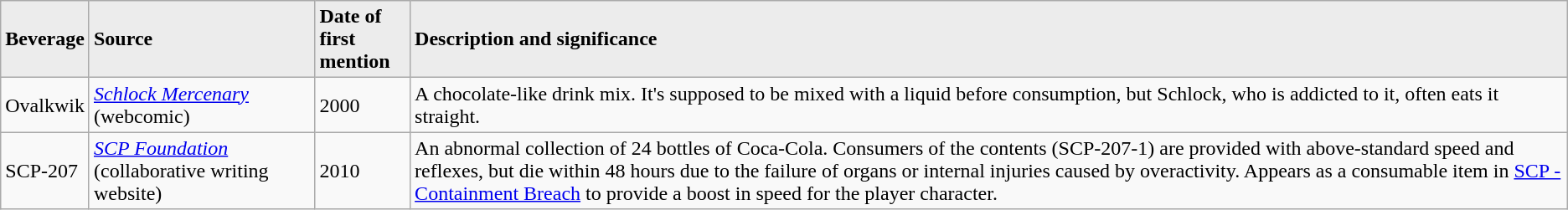<table class="wikitable">
<tr style="background:#ececec;">
<td><strong>Beverage</strong></td>
<td><strong>Source</strong></td>
<td><strong>Date of<br>first mention</strong></td>
<td><strong>Description and significance</strong></td>
</tr>
<tr>
<td>Ovalkwik</td>
<td><em><a href='#'>Schlock Mercenary</a></em> (webcomic)</td>
<td>2000</td>
<td>A chocolate-like drink mix. It's supposed to be mixed with a liquid before consumption, but Schlock, who is addicted to it, often eats it straight.</td>
</tr>
<tr>
<td>SCP-207</td>
<td><em><a href='#'>SCP Foundation</a></em> (collaborative writing website)</td>
<td>2010</td>
<td>An abnormal collection of 24 bottles of Coca-Cola. Consumers of the contents (SCP-207-1) are provided with above-standard speed and reflexes, but die within 48 hours due to the failure of organs or internal injuries caused by overactivity. Appears as a consumable item in <a href='#'>SCP - Containment Breach</a> to provide a boost in speed for the player character.</td>
</tr>
</table>
